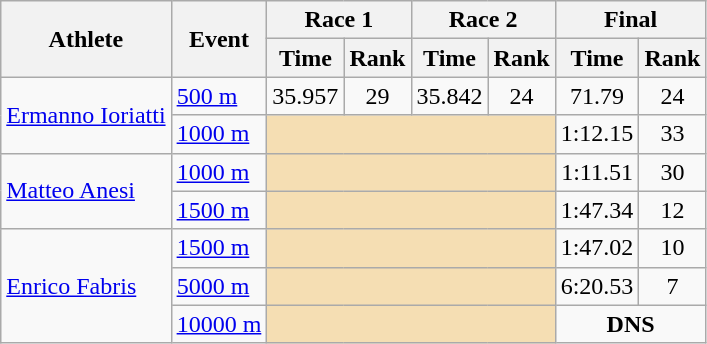<table class="wikitable">
<tr>
<th rowspan="2">Athlete</th>
<th rowspan="2">Event</th>
<th colspan="2">Race 1</th>
<th colspan="2">Race 2</th>
<th colspan="2">Final</th>
</tr>
<tr>
<th>Time</th>
<th>Rank</th>
<th>Time</th>
<th>Rank</th>
<th>Time</th>
<th>Rank</th>
</tr>
<tr>
<td rowspan=2><a href='#'>Ermanno Ioriatti</a></td>
<td><a href='#'>500 m</a></td>
<td align=center>35.957</td>
<td align=center>29</td>
<td align=center>35.842</td>
<td align=center>24</td>
<td align=center>71.79</td>
<td align=center>24</td>
</tr>
<tr>
<td><a href='#'>1000 m</a></td>
<td colspan=4 bgcolor="wheat"></td>
<td align=center>1:12.15</td>
<td align=center>33</td>
</tr>
<tr>
<td rowspan=2><a href='#'>Matteo Anesi</a></td>
<td><a href='#'>1000 m</a></td>
<td colspan=4 bgcolor="wheat"></td>
<td align=center>1:11.51</td>
<td align=center>30</td>
</tr>
<tr>
<td><a href='#'>1500 m</a></td>
<td colspan=4 bgcolor="wheat"></td>
<td align=center>1:47.34</td>
<td align=center>12</td>
</tr>
<tr>
<td rowspan=3><a href='#'>Enrico Fabris</a></td>
<td><a href='#'>1500 m</a></td>
<td colspan=4 bgcolor="wheat"></td>
<td align=center>1:47.02</td>
<td align=center>10</td>
</tr>
<tr>
<td><a href='#'>5000 m</a></td>
<td colspan=4 bgcolor="wheat"></td>
<td align=center>6:20.53</td>
<td align=center>7</td>
</tr>
<tr>
<td><a href='#'>10000 m</a></td>
<td colspan=4 bgcolor="wheat"></td>
<td colspan=2 align=center><strong>DNS</strong></td>
</tr>
</table>
